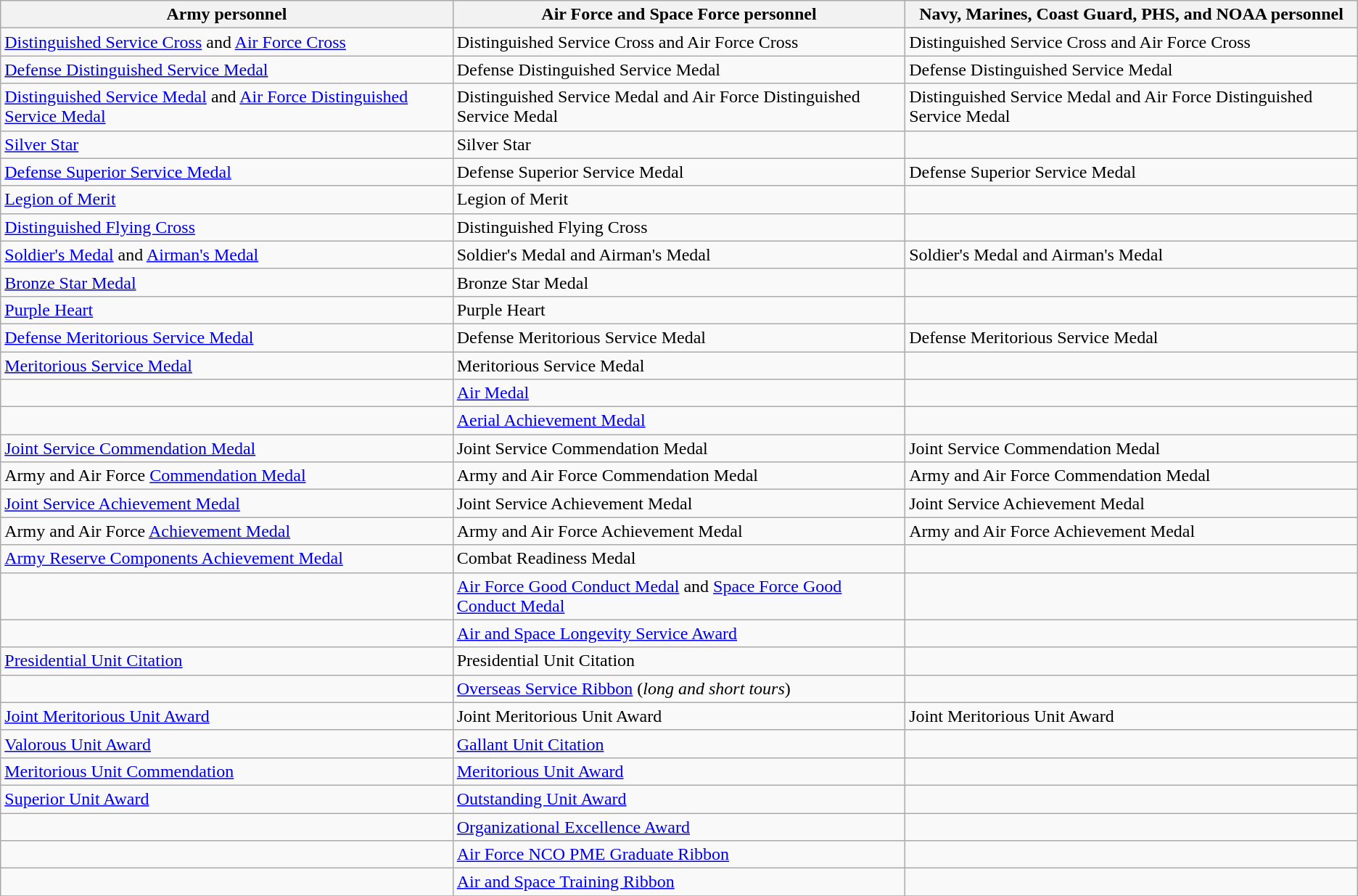<table class="wikitable">
<tr>
<th>Army personnel</th>
<th>Air Force and Space Force personnel</th>
<th>Navy, Marines, Coast Guard, PHS, and NOAA personnel</th>
</tr>
<tr>
<td><a href='#'>Distinguished Service Cross</a> and <a href='#'>Air Force Cross</a></td>
<td>Distinguished Service Cross and Air Force Cross</td>
<td>Distinguished Service Cross and Air Force Cross</td>
</tr>
<tr>
<td><a href='#'>Defense Distinguished Service Medal</a></td>
<td>Defense Distinguished Service Medal</td>
<td>Defense Distinguished Service Medal</td>
</tr>
<tr>
<td><a href='#'>Distinguished Service Medal</a> and <a href='#'>Air Force Distinguished Service Medal</a></td>
<td>Distinguished Service Medal and Air Force Distinguished Service Medal</td>
<td>Distinguished Service Medal and Air Force Distinguished Service Medal</td>
</tr>
<tr>
<td><a href='#'>Silver Star</a></td>
<td>Silver Star</td>
<td></td>
</tr>
<tr>
<td><a href='#'>Defense Superior Service Medal</a></td>
<td>Defense Superior Service Medal</td>
<td>Defense Superior Service Medal</td>
</tr>
<tr>
<td><a href='#'>Legion of Merit</a></td>
<td>Legion of Merit</td>
<td></td>
</tr>
<tr>
<td><a href='#'>Distinguished Flying Cross</a></td>
<td>Distinguished Flying Cross</td>
<td></td>
</tr>
<tr>
<td><a href='#'>Soldier's Medal</a> and <a href='#'>Airman's Medal</a></td>
<td>Soldier's Medal and Airman's Medal</td>
<td>Soldier's Medal and Airman's Medal</td>
</tr>
<tr>
<td><a href='#'>Bronze Star Medal</a></td>
<td>Bronze Star Medal</td>
<td></td>
</tr>
<tr>
<td><a href='#'>Purple Heart</a></td>
<td>Purple Heart</td>
<td></td>
</tr>
<tr>
<td><a href='#'>Defense Meritorious Service Medal</a></td>
<td>Defense Meritorious Service Medal</td>
<td>Defense Meritorious Service Medal</td>
</tr>
<tr>
<td><a href='#'>Meritorious Service Medal</a></td>
<td>Meritorious Service Medal</td>
<td></td>
</tr>
<tr>
<td></td>
<td><a href='#'>Air Medal</a></td>
<td></td>
</tr>
<tr>
<td></td>
<td><a href='#'>Aerial Achievement Medal</a></td>
<td></td>
</tr>
<tr>
<td><a href='#'>Joint Service Commendation Medal</a></td>
<td>Joint Service Commendation Medal</td>
<td>Joint Service Commendation Medal</td>
</tr>
<tr>
<td>Army and Air Force <a href='#'>Commendation Medal</a></td>
<td>Army and Air Force Commendation Medal</td>
<td>Army and Air Force Commendation Medal</td>
</tr>
<tr>
<td><a href='#'>Joint Service Achievement Medal</a></td>
<td>Joint Service Achievement Medal</td>
<td>Joint Service Achievement Medal</td>
</tr>
<tr>
<td>Army and Air Force <a href='#'>Achievement Medal</a></td>
<td>Army and Air Force Achievement Medal</td>
<td>Army and Air Force Achievement Medal</td>
</tr>
<tr>
<td><a href='#'>Army Reserve Components Achievement Medal</a></td>
<td>Combat Readiness Medal</td>
<td></td>
</tr>
<tr>
<td></td>
<td><a href='#'>Air Force Good Conduct Medal</a> and <a href='#'>Space Force Good Conduct Medal</a></td>
<td></td>
</tr>
<tr>
<td></td>
<td><a href='#'>Air and Space Longevity Service Award</a></td>
<td></td>
</tr>
<tr>
<td><a href='#'>Presidential Unit Citation</a></td>
<td>Presidential Unit Citation</td>
</tr>
<tr>
<td></td>
<td><a href='#'>Overseas Service Ribbon</a> (<em>long and short tours</em>)</td>
<td></td>
</tr>
<tr>
<td><a href='#'>Joint Meritorious Unit Award</a></td>
<td>Joint Meritorious Unit Award</td>
<td>Joint Meritorious Unit Award</td>
</tr>
<tr>
<td><a href='#'>Valorous Unit Award</a></td>
<td><a href='#'>Gallant Unit Citation</a></td>
<td></td>
</tr>
<tr>
<td><a href='#'>Meritorious Unit Commendation</a></td>
<td><a href='#'>Meritorious Unit Award</a></td>
<td></td>
</tr>
<tr>
<td><a href='#'>Superior Unit Award</a></td>
<td><a href='#'>Outstanding Unit Award</a></td>
<td></td>
</tr>
<tr>
<td></td>
<td><a href='#'>Organizational Excellence Award</a></td>
<td></td>
</tr>
<tr>
<td></td>
<td><a href='#'>Air Force NCO PME Graduate Ribbon</a></td>
<td></td>
</tr>
<tr>
<td></td>
<td><a href='#'>Air and Space Training Ribbon</a></td>
<td></td>
</tr>
<tr>
</tr>
</table>
